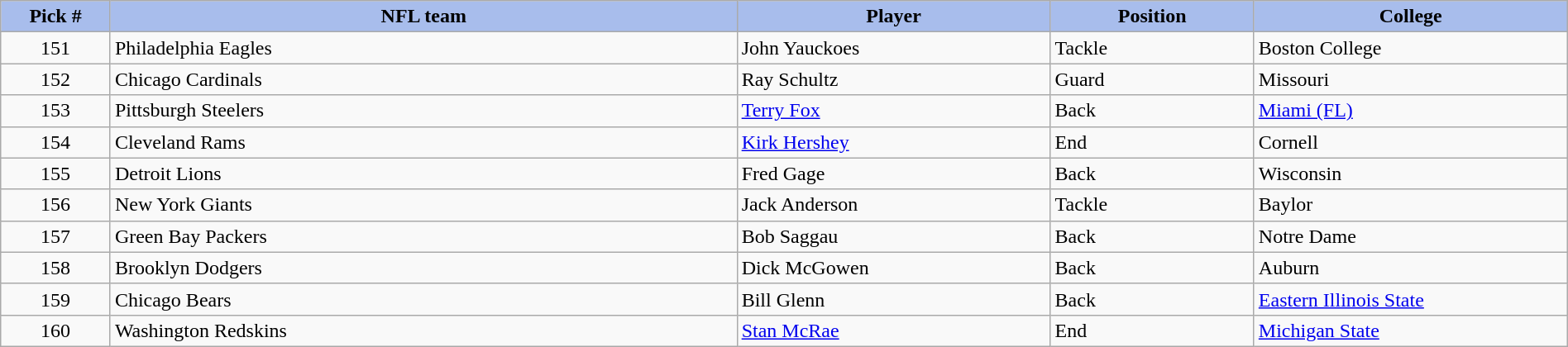<table class="wikitable sortable sortable" style="width: 100%">
<tr>
<th style="background:#A8BDEC;" width=7%>Pick #</th>
<th width=40% style="background:#A8BDEC;">NFL team</th>
<th width=20% style="background:#A8BDEC;">Player</th>
<th width=13% style="background:#A8BDEC;">Position</th>
<th style="background:#A8BDEC;">College</th>
</tr>
<tr>
<td align=center>151</td>
<td>Philadelphia Eagles</td>
<td>John Yauckoes</td>
<td>Tackle</td>
<td>Boston College</td>
</tr>
<tr>
<td align=center>152</td>
<td>Chicago Cardinals</td>
<td>Ray Schultz</td>
<td>Guard</td>
<td>Missouri</td>
</tr>
<tr>
<td align=center>153</td>
<td>Pittsburgh Steelers</td>
<td><a href='#'>Terry Fox</a></td>
<td>Back</td>
<td><a href='#'>Miami (FL)</a></td>
</tr>
<tr>
<td align=center>154</td>
<td>Cleveland Rams</td>
<td><a href='#'>Kirk Hershey</a></td>
<td>End</td>
<td>Cornell</td>
</tr>
<tr>
<td align=center>155</td>
<td>Detroit Lions</td>
<td>Fred Gage</td>
<td>Back</td>
<td>Wisconsin</td>
</tr>
<tr>
<td align=center>156</td>
<td>New York Giants</td>
<td>Jack Anderson</td>
<td>Tackle</td>
<td>Baylor</td>
</tr>
<tr>
<td align=center>157</td>
<td>Green Bay Packers</td>
<td>Bob Saggau</td>
<td>Back</td>
<td>Notre Dame</td>
</tr>
<tr>
<td align=center>158</td>
<td>Brooklyn Dodgers</td>
<td>Dick McGowen</td>
<td>Back</td>
<td>Auburn</td>
</tr>
<tr>
<td align=center>159</td>
<td>Chicago Bears</td>
<td>Bill Glenn</td>
<td>Back</td>
<td><a href='#'>Eastern Illinois State</a></td>
</tr>
<tr>
<td align=center>160</td>
<td>Washington Redskins</td>
<td><a href='#'>Stan McRae</a></td>
<td>End</td>
<td><a href='#'>Michigan State</a></td>
</tr>
</table>
